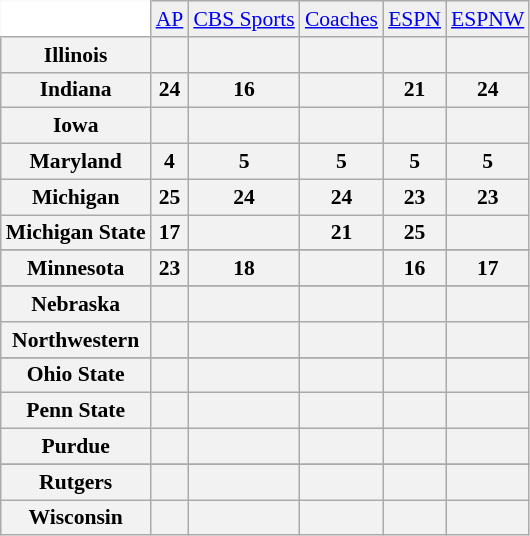<table class="wikitable" style="white-space:nowrap; font-size:90%;">
<tr>
<td style="background:white; border-top-style:hidden; border-left-style:hidden;"></td>
<td align="center" style="background:#f0f0f0;"><a href='#'>AP</a></td>
<td align="center" style="background:#f0f0f0;"><a href='#'>CBS Sports</a></td>
<td align="center" style="background:#f0f0f0;"><a href='#'>Coaches</a></td>
<td align="center" style="background:#f0f0f0;"><a href='#'>ESPN</a></td>
<td align="center" style="background:#f0f0f0;"><a href='#'>ESPNW</a></td>
</tr>
<tr style="text-align:center;">
<th style=>Illinois</th>
<th></th>
<th></th>
<th></th>
<th></th>
<th></th>
</tr>
<tr style="text-align:center;">
<th style=>Indiana</th>
<th>24</th>
<th>16</th>
<th></th>
<th>21</th>
<th>24</th>
</tr>
<tr style="text-align:center;">
<th style=>Iowa</th>
<th></th>
<th></th>
<th></th>
<th></th>
<th></th>
</tr>
<tr style="text-align:center;">
<th style=>Maryland</th>
<th>4</th>
<th>5</th>
<th>5</th>
<th>5</th>
<th>5</th>
</tr>
<tr style="text-align:center;">
<th style=>Michigan</th>
<th>25</th>
<th>24</th>
<th>24</th>
<th>23</th>
<th>23</th>
</tr>
<tr style="text-align:center;">
<th style=>Michigan State</th>
<th>17</th>
<th></th>
<th>21</th>
<th>25</th>
<th></th>
</tr>
<tr style="text-align:center;">
</tr>
<tr style="text-align:center;">
<th style=>Minnesota</th>
<th>23</th>
<th>18</th>
<th></th>
<th>16</th>
<th>17</th>
</tr>
<tr style="text-align:center;">
</tr>
<tr style="text-align:center;">
<th style=>Nebraska</th>
<th></th>
<th></th>
<th></th>
<th></th>
<th></th>
</tr>
<tr style="text-align:center;">
<th style=>Northwestern</th>
<th></th>
<th></th>
<th></th>
<th></th>
<th></th>
</tr>
<tr style="text-align:center;">
</tr>
<tr style="text-align:center;">
<th style=>Ohio State</th>
<th></th>
<th></th>
<th></th>
<th></th>
<th></th>
</tr>
<tr style="text-align:center;">
<th style=>Penn State</th>
<th></th>
<th></th>
<th></th>
<th></th>
<th></th>
</tr>
<tr style="text-align:center;">
<th style=>Purdue</th>
<th></th>
<th></th>
<th></th>
<th></th>
<th></th>
</tr>
<tr style="text-align:center;">
</tr>
<tr style="text-align:center;">
<th style=>Rutgers</th>
<th></th>
<th></th>
<th></th>
<th></th>
<th></th>
</tr>
<tr style="text-align:center;">
<th style=>Wisconsin</th>
<th></th>
<th></th>
<th></th>
<th></th>
<th></th>
</tr>
</table>
